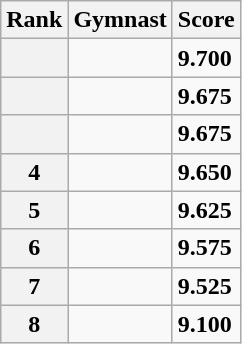<table class="wikitable sortable">
<tr>
<th scope="col">Rank</th>
<th scope="col">Gymnast</th>
<th scope="col">Score</th>
</tr>
<tr>
<th scope="row"></th>
<td></td>
<td><strong>9.700</strong></td>
</tr>
<tr>
<th scope="row"></th>
<td></td>
<td><strong>9.675</strong></td>
</tr>
<tr>
<th scope="row"></th>
<td></td>
<td><strong>9.675</strong></td>
</tr>
<tr>
<th scope="row">4</th>
<td></td>
<td><strong>9.650</strong></td>
</tr>
<tr>
<th scope="row">5</th>
<td></td>
<td><strong>9.625</strong></td>
</tr>
<tr>
<th scope="row">6</th>
<td></td>
<td><strong>9.575</strong></td>
</tr>
<tr>
<th scope="row">7</th>
<td></td>
<td><strong>9.525</strong></td>
</tr>
<tr>
<th scope="row">8</th>
<td></td>
<td><strong>9.100</strong></td>
</tr>
</table>
